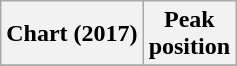<table class="wikitable sortable">
<tr>
<th>Chart (2017)</th>
<th>Peak<br>position</th>
</tr>
<tr>
</tr>
</table>
